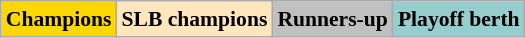<table class="wikitable" style="font-size:90%;text-align:center;">
<tr>
<td style="background-color:gold;"><strong>Champions</strong></td>
<td style="background-color:#FFE6BD;"><strong>SLB champions</strong></td>
<td style="background-color:silver;"><strong>Runners-up</strong></td>
<td style="background-color:#96CDCD;"><strong>Playoff berth</strong></td>
</tr>
</table>
